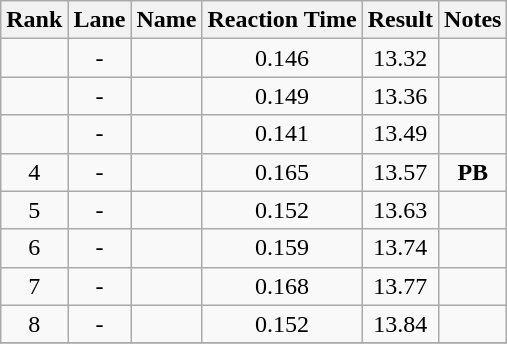<table class="wikitable" style="text-align:center">
<tr>
<th>Rank</th>
<th>Lane</th>
<th>Name</th>
<th>Reaction Time</th>
<th>Result</th>
<th>Notes</th>
</tr>
<tr>
<td></td>
<td>-</td>
<td align="left"></td>
<td>0.146</td>
<td>13.32</td>
<td></td>
</tr>
<tr>
<td></td>
<td>-</td>
<td align="left"></td>
<td>0.149</td>
<td>13.36</td>
<td></td>
</tr>
<tr>
<td></td>
<td>-</td>
<td align="left"></td>
<td>0.141</td>
<td>13.49</td>
<td></td>
</tr>
<tr>
<td>4</td>
<td>-</td>
<td align="left"></td>
<td>0.165</td>
<td>13.57</td>
<td><strong>PB</strong></td>
</tr>
<tr>
<td>5</td>
<td>-</td>
<td align="left"></td>
<td>0.152</td>
<td>13.63</td>
<td></td>
</tr>
<tr>
<td>6</td>
<td>-</td>
<td align="left"></td>
<td>0.159</td>
<td>13.74</td>
<td></td>
</tr>
<tr>
<td>7</td>
<td>-</td>
<td align="left"></td>
<td>0.168</td>
<td>13.77</td>
<td></td>
</tr>
<tr>
<td>8</td>
<td>-</td>
<td align="left"></td>
<td>0.152</td>
<td>13.84</td>
<td></td>
</tr>
<tr>
</tr>
</table>
